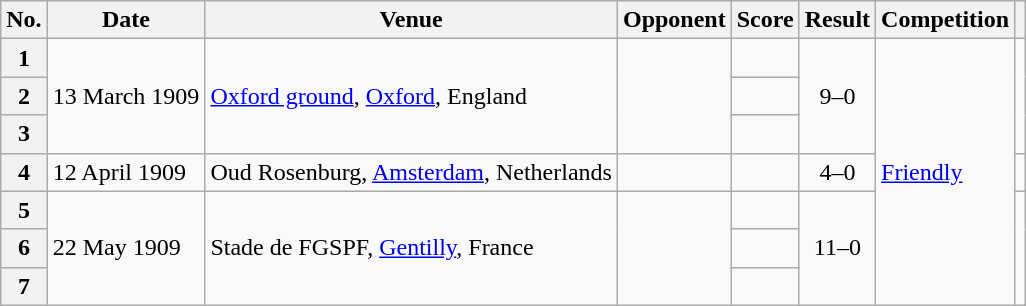<table class="wikitable plainrowheaders sortable">
<tr>
<th scope=col>No.</th>
<th scope=col>Date</th>
<th scope=col>Venue</th>
<th scope=col>Opponent</th>
<th scope=col>Score</th>
<th scope=col>Result</th>
<th scope=col>Competition</th>
<th scope=col class=unsortable></th>
</tr>
<tr>
<th scope=row>1</th>
<td rowspan=3>13 March 1909</td>
<td rowspan=3><a href='#'>Oxford ground</a>, <a href='#'>Oxford</a>, England</td>
<td rowspan=3></td>
<td></td>
<td rowspan=3 style="text-align:center;">9–0</td>
<td rowspan=7><a href='#'>Friendly</a></td>
<td rowspan=3></td>
</tr>
<tr>
<th scope=row>2</th>
<td></td>
</tr>
<tr>
<th scope=row>3</th>
<td></td>
</tr>
<tr>
<th scope=row>4</th>
<td>12 April 1909</td>
<td>Oud Rosenburg, <a href='#'>Amsterdam</a>, Netherlands</td>
<td></td>
<td></td>
<td style="text-align:center;">4–0</td>
<td></td>
</tr>
<tr>
<th scope=row>5</th>
<td rowspan=3>22 May 1909</td>
<td rowspan=3>Stade de FGSPF, <a href='#'>Gentilly</a>, France</td>
<td rowspan=3></td>
<td></td>
<td rowspan=3 style="text-align:center;">11–0</td>
<td rowspan=3></td>
</tr>
<tr>
<th scope=row>6</th>
<td></td>
</tr>
<tr>
<th scope=row>7</th>
<td></td>
</tr>
</table>
